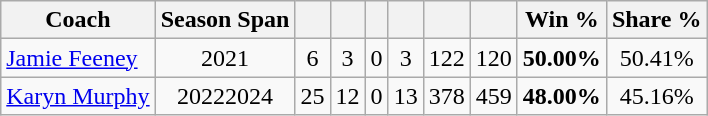<table class="wikitable sortable" style="text-align:center;">
<tr>
<th>Coach</th>
<th>Season Span</th>
<th></th>
<th></th>
<th></th>
<th></th>
<th></th>
<th></th>
<th>Win %</th>
<th>Share %</th>
</tr>
<tr>
<td align=left><a href='#'>Jamie Feeney</a></td>
<td>2021</td>
<td>6</td>
<td>3</td>
<td>0</td>
<td>3</td>
<td align=right>122</td>
<td align=right>120</td>
<td><strong>50.00%</strong></td>
<td>50.41%</td>
</tr>
<tr>
<td align=left><a href='#'>Karyn Murphy</a></td>
<td>20222024</td>
<td>25</td>
<td>12</td>
<td>0</td>
<td>13</td>
<td align=right>378</td>
<td align=right>459</td>
<td><strong>48.00%</strong></td>
<td>45.16%</td>
</tr>
</table>
